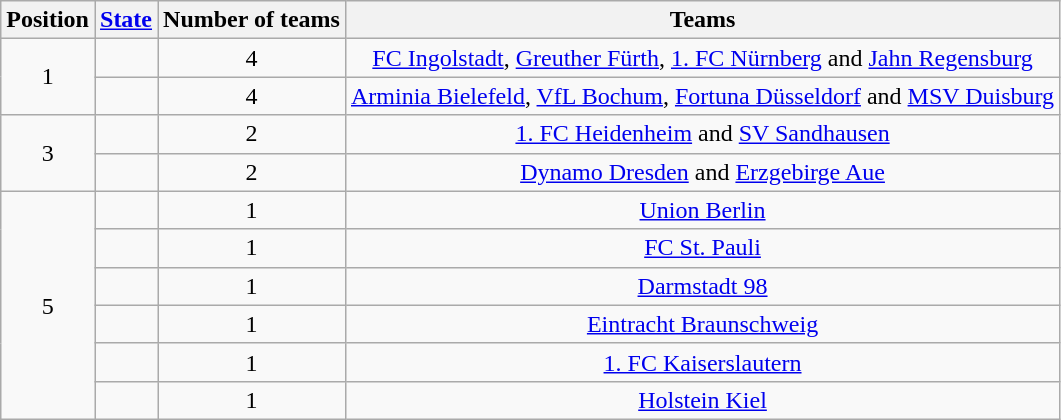<table class="wikitable">
<tr>
<th>Position</th>
<th><a href='#'>State</a></th>
<th>Number of teams</th>
<th>Teams</th>
</tr>
<tr>
<td align=center rowspan=2>1</td>
<td></td>
<td align=center>4</td>
<td align=center><a href='#'>FC Ingolstadt</a>, <a href='#'>Greuther Fürth</a>, <a href='#'>1. FC Nürnberg</a> and <a href='#'>Jahn Regensburg</a></td>
</tr>
<tr>
<td></td>
<td align=center>4</td>
<td align=center><a href='#'>Arminia Bielefeld</a>, <a href='#'>VfL Bochum</a>, <a href='#'>Fortuna Düsseldorf</a> and <a href='#'>MSV Duisburg</a></td>
</tr>
<tr>
<td align=center rowspan=2>3</td>
<td></td>
<td align=center>2</td>
<td align=center><a href='#'>1. FC Heidenheim</a> and <a href='#'>SV Sandhausen</a></td>
</tr>
<tr>
<td></td>
<td align=center>2</td>
<td align=center><a href='#'>Dynamo Dresden</a> and <a href='#'>Erzgebirge Aue</a></td>
</tr>
<tr>
<td align=center rowspan=6>5</td>
<td></td>
<td align=center>1</td>
<td align=center><a href='#'>Union Berlin</a></td>
</tr>
<tr>
<td></td>
<td align=center>1</td>
<td align=center><a href='#'>FC St. Pauli</a></td>
</tr>
<tr>
<td></td>
<td align=center>1</td>
<td align=center><a href='#'>Darmstadt 98</a></td>
</tr>
<tr>
<td></td>
<td align=center>1</td>
<td align=center><a href='#'>Eintracht Braunschweig</a></td>
</tr>
<tr>
<td></td>
<td align=center>1</td>
<td align=center><a href='#'>1. FC Kaiserslautern</a></td>
</tr>
<tr>
<td></td>
<td align=center>1</td>
<td align=center><a href='#'>Holstein Kiel</a></td>
</tr>
</table>
